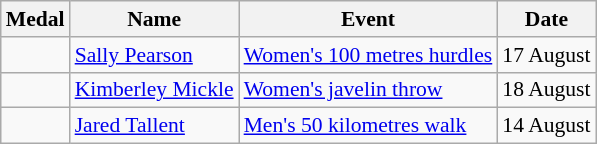<table class="wikitable" style="font-size:90%">
<tr>
<th>Medal</th>
<th>Name</th>
<th>Event</th>
<th>Date</th>
</tr>
<tr>
<td align=center></td>
<td><a href='#'>Sally Pearson</a></td>
<td><a href='#'>Women's 100 metres hurdles</a></td>
<td>17 August</td>
</tr>
<tr>
<td align=center></td>
<td><a href='#'>Kimberley Mickle</a></td>
<td><a href='#'>Women's javelin throw</a></td>
<td>18 August</td>
</tr>
<tr>
<td align=center></td>
<td><a href='#'>Jared Tallent</a></td>
<td><a href='#'>Men's 50 kilometres walk</a></td>
<td>14 August</td>
</tr>
</table>
